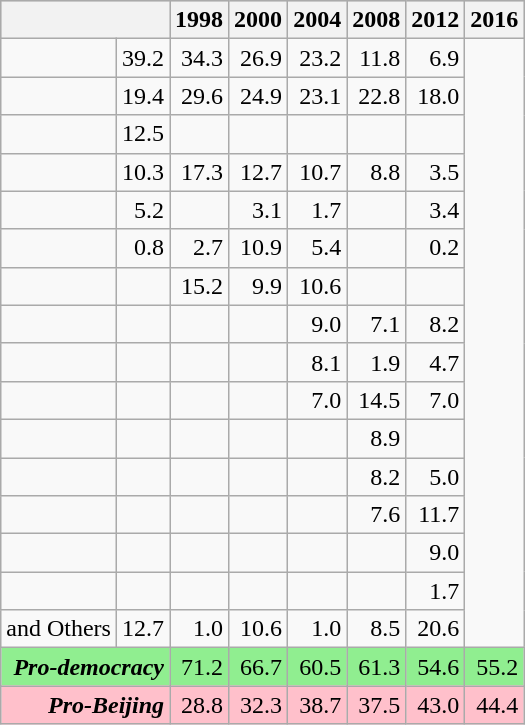<table class="wikitable" style="text-align: right;">
<tr bgcolor="#CCCCCC">
<th colspan=2></th>
<th>1998</th>
<th>2000</th>
<th>2004</th>
<th>2008</th>
<th>2012</th>
<th>2016</th>
</tr>
<tr>
<td></td>
<td>39.2</td>
<td>34.3</td>
<td>26.9</td>
<td>23.2</td>
<td>11.8</td>
<td>6.9</td>
</tr>
<tr>
<td></td>
<td>19.4</td>
<td>29.6</td>
<td>24.9</td>
<td>23.1</td>
<td>22.8</td>
<td>18.0</td>
</tr>
<tr>
<td></td>
<td>12.5</td>
<td></td>
<td></td>
<td></td>
<td></td>
<td></td>
</tr>
<tr>
<td></td>
<td>10.3</td>
<td>17.3</td>
<td>12.7</td>
<td>10.7</td>
<td>8.8</td>
<td>3.5</td>
</tr>
<tr>
<td></td>
<td>5.2</td>
<td></td>
<td>3.1</td>
<td>1.7</td>
<td></td>
<td>3.4</td>
</tr>
<tr>
<td></td>
<td>0.8</td>
<td>2.7</td>
<td>10.9</td>
<td>5.4</td>
<td></td>
<td>0.2</td>
</tr>
<tr>
<td></td>
<td></td>
<td>15.2</td>
<td>9.9</td>
<td>10.6</td>
<td></td>
<td></td>
</tr>
<tr>
<td></td>
<td></td>
<td></td>
<td></td>
<td>9.0</td>
<td>7.1</td>
<td>8.2</td>
</tr>
<tr>
<td></td>
<td></td>
<td></td>
<td></td>
<td>8.1</td>
<td>1.9</td>
<td>4.7</td>
</tr>
<tr>
<td></td>
<td></td>
<td></td>
<td></td>
<td>7.0</td>
<td>14.5</td>
<td>7.0</td>
</tr>
<tr>
<td></td>
<td></td>
<td></td>
<td></td>
<td></td>
<td>8.9</td>
<td></td>
</tr>
<tr>
<td></td>
<td></td>
<td></td>
<td></td>
<td></td>
<td>8.2</td>
<td>5.0</td>
</tr>
<tr>
<td></td>
<td></td>
<td></td>
<td></td>
<td></td>
<td>7.6</td>
<td>11.7</td>
</tr>
<tr>
<td></td>
<td></td>
<td></td>
<td></td>
<td></td>
<td></td>
<td>9.0</td>
</tr>
<tr>
<td></td>
<td></td>
<td></td>
<td></td>
<td></td>
<td></td>
<td>1.7</td>
</tr>
<tr>
<td> and Others</td>
<td>12.7</td>
<td>1.0</td>
<td>10.6</td>
<td>1.0</td>
<td>8.5</td>
<td>20.6</td>
</tr>
<tr bgcolor=lightgreen>
<td colspan=2><strong><em>Pro-democracy</em></strong></td>
<td>71.2</td>
<td>66.7</td>
<td>60.5</td>
<td>61.3</td>
<td>54.6</td>
<td>55.2</td>
</tr>
<tr bgcolor=pink>
<td colspan=2><strong><em>Pro-Beijing</em></strong></td>
<td>28.8</td>
<td>32.3</td>
<td>38.7</td>
<td>37.5</td>
<td>43.0</td>
<td>44.4</td>
</tr>
</table>
